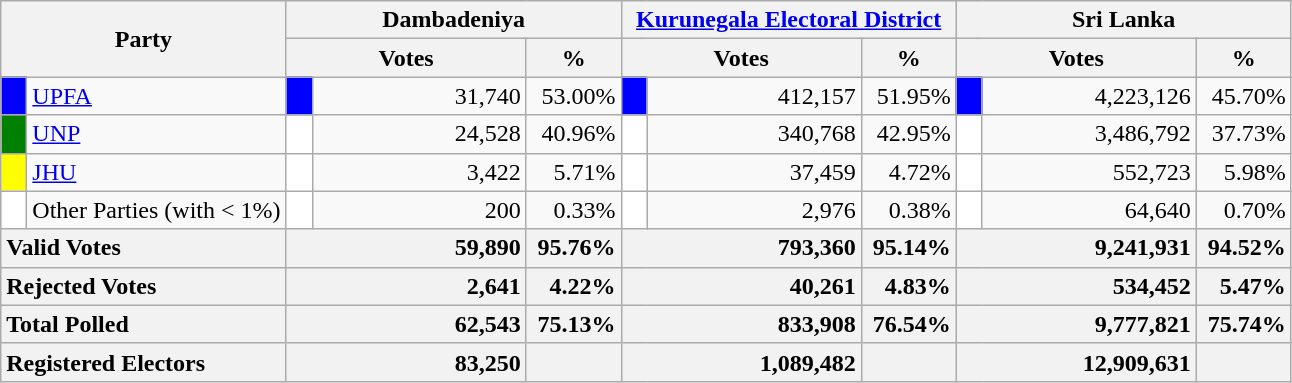<table class="wikitable">
<tr>
<th colspan="2" width="144px"rowspan="2">Party</th>
<th colspan="3" width="216px">Dambadeniya</th>
<th colspan="3" width="216px"><a href='#'>Kurunegala Electoral District</a></th>
<th colspan="3" width="216px">Sri Lanka</th>
</tr>
<tr>
<th colspan="2" width="144px">Votes</th>
<th>%</th>
<th colspan="2" width="144px">Votes</th>
<th>%</th>
<th colspan="2" width="144px">Votes</th>
<th>%</th>
</tr>
<tr>
<td style="background-color:blue;" width="10px"></td>
<td style="text-align:left;"><a href='#'>UPFA</a></td>
<td style="background-color:blue;" width="10px"></td>
<td style="text-align:right;">31,740</td>
<td style="text-align:right;">53.00%</td>
<td style="background-color:blue;" width="10px"></td>
<td style="text-align:right;">412,157</td>
<td style="text-align:right;">51.95%</td>
<td style="background-color:blue;" width="10px"></td>
<td style="text-align:right;">4,223,126</td>
<td style="text-align:right;">45.70%</td>
</tr>
<tr>
<td style="background-color:green;" width="10px"></td>
<td style="text-align:left;"><a href='#'>UNP</a></td>
<td style="background-color:white;" width="10px"></td>
<td style="text-align:right;">24,528</td>
<td style="text-align:right;">40.96%</td>
<td style="background-color:white;" width="10px"></td>
<td style="text-align:right;">340,768</td>
<td style="text-align:right;">42.95%</td>
<td style="background-color:white;" width="10px"></td>
<td style="text-align:right;">3,486,792</td>
<td style="text-align:right;">37.73%</td>
</tr>
<tr>
<td style="background-color:yellow;" width="10px"></td>
<td style="text-align:left;"><a href='#'>JHU</a></td>
<td style="background-color:white;" width="10px"></td>
<td style="text-align:right;">3,422</td>
<td style="text-align:right;">5.71%</td>
<td style="background-color:white;" width="10px"></td>
<td style="text-align:right;">37,459</td>
<td style="text-align:right;">4.72%</td>
<td style="background-color:white;" width="10px"></td>
<td style="text-align:right;">552,723</td>
<td style="text-align:right;">5.98%</td>
</tr>
<tr>
<td style="background-color:white;" width="10px"></td>
<td style="text-align:left;">Other Parties (with < 1%)</td>
<td style="background-color:white;" width="10px"></td>
<td style="text-align:right;">200</td>
<td style="text-align:right;">0.33%</td>
<td style="background-color:white;" width="10px"></td>
<td style="text-align:right;">2,976</td>
<td style="text-align:right;">0.38%</td>
<td style="background-color:white;" width="10px"></td>
<td style="text-align:right;">64,640</td>
<td style="text-align:right;">0.70%</td>
</tr>
<tr>
<th colspan="2" width="144px"style="text-align:left;">Valid Votes</th>
<th style="text-align:right;"colspan="2" width="144px">59,890</th>
<th style="text-align:right;">95.76%</th>
<th style="text-align:right;"colspan="2" width="144px">793,360</th>
<th style="text-align:right;">95.14%</th>
<th style="text-align:right;"colspan="2" width="144px">9,241,931</th>
<th style="text-align:right;">94.52%</th>
</tr>
<tr>
<th colspan="2" width="144px"style="text-align:left;">Rejected Votes</th>
<th style="text-align:right;"colspan="2" width="144px">2,641</th>
<th style="text-align:right;">4.22%</th>
<th style="text-align:right;"colspan="2" width="144px">40,261</th>
<th style="text-align:right;">4.83%</th>
<th style="text-align:right;"colspan="2" width="144px">534,452</th>
<th style="text-align:right;">5.47%</th>
</tr>
<tr>
<th colspan="2" width="144px"style="text-align:left;">Total Polled</th>
<th style="text-align:right;"colspan="2" width="144px">62,543</th>
<th style="text-align:right;">75.13%</th>
<th style="text-align:right;"colspan="2" width="144px">833,908</th>
<th style="text-align:right;">76.54%</th>
<th style="text-align:right;"colspan="2" width="144px">9,777,821</th>
<th style="text-align:right;">75.74%</th>
</tr>
<tr>
<th colspan="2" width="144px"style="text-align:left;">Registered Electors</th>
<th style="text-align:right;"colspan="2" width="144px">83,250</th>
<th></th>
<th style="text-align:right;"colspan="2" width="144px">1,089,482</th>
<th></th>
<th style="text-align:right;"colspan="2" width="144px">12,909,631</th>
<th></th>
</tr>
</table>
